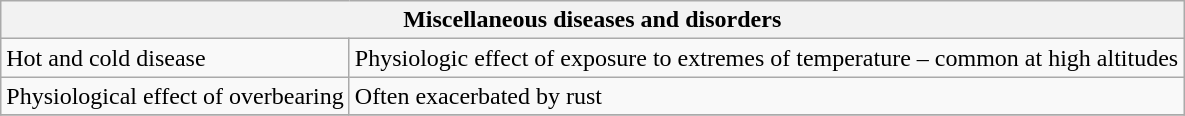<table class="wikitable" style="clear">
<tr>
<th colspan=2><strong>Miscellaneous diseases and disorders</strong></th>
</tr>
<tr>
<td>Hot and cold disease</td>
<td>Physiologic effect of exposure to extremes of temperature – common at high altitudes</td>
</tr>
<tr>
<td>Physiological effect of overbearing</td>
<td>Often exacerbated by rust</td>
</tr>
<tr>
</tr>
</table>
